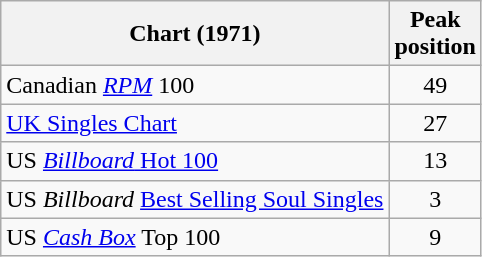<table class="wikitable sortable">
<tr>
<th align="left">Chart (1971)</th>
<th align="left">Peak<br>position</th>
</tr>
<tr>
<td>Canadian <em><a href='#'>RPM</a></em> 100</td>
<td style="text-align:center;">49</td>
</tr>
<tr>
<td><a href='#'>UK Singles Chart</a></td>
<td style="text-align:center;">27</td>
</tr>
<tr>
<td>US <a href='#'><em>Billboard</em> Hot 100</a></td>
<td style="text-align:center;">13</td>
</tr>
<tr>
<td>US <em>Billboard</em> <a href='#'>Best Selling Soul Singles</a></td>
<td style="text-align:center;">3</td>
</tr>
<tr>
<td>US <em><a href='#'>Cash Box</a></em> Top 100</td>
<td style="text-align:center;">9</td>
</tr>
</table>
